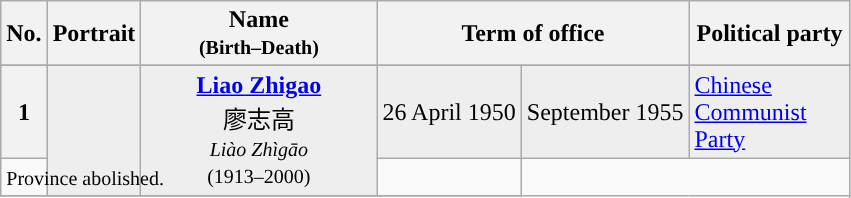<table class="wikitable">
<tr ->
<th>No.</th>
<th>Portrait</th>
<th width=150px>Name<br><small>(Birth–Death)</small></th>
<th colspan=2 width=200px>Term of office</th>
<th width=100px>Political party</th>
</tr>
<tr ->
</tr>
<tr - bgcolor=#EEEEEE>
<th style="background:">1</th>
<td rowspan=2 align=center></td>
<td rowspan=2 align=center><strong><a href='#'>Liao Zhigao</a></strong><br><span>廖志高</span><br><small><em>Liào Zhìgāo</em><br>(1913–2000)</small></td>
<td>26 April 1950</td>
<td>September 1955</td>
<td><a href='#'>Chinese Communist Party</a></td>
</tr>
<tr>
<td colspan=4><small>Province abolished.</small></td>
</tr>
<tr>
</tr>
</table>
